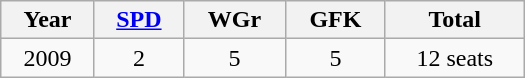<table class="wikitable" width="350">
<tr>
<th>Year</th>
<th><a href='#'>SPD</a></th>
<th>WGr</th>
<th>GFK</th>
<th>Total</th>
</tr>
<tr align="center">
<td>2009</td>
<td>2</td>
<td>5</td>
<td>5</td>
<td>12 seats</td>
</tr>
</table>
